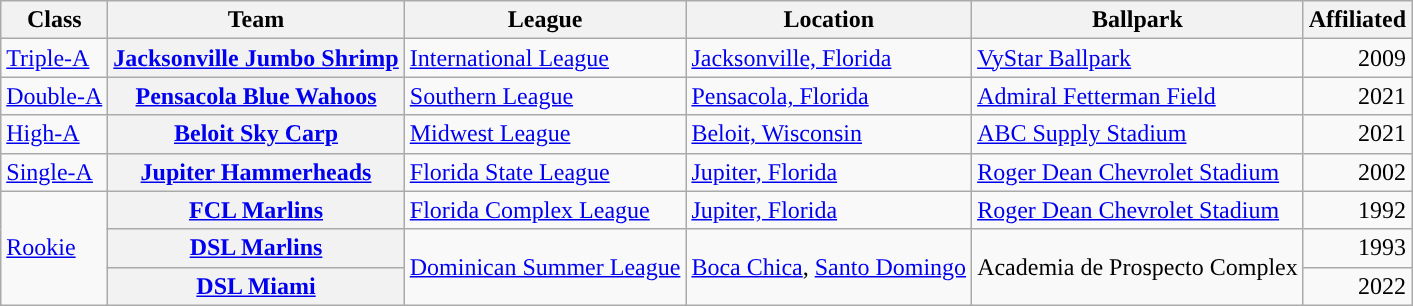<table class="wikitable plainrowheaders sortable">
<tr>
<th scope="col">Class</th>
<th scope="col">Team</th>
<th scope="col">League</th>
<th scope="col">Location</th>
<th scope="col">Ballpark</th>
<th scope="col">Affiliated</th>
</tr>
<tr>
<td><a href='#'>Triple-A</a></td>
<th scope="row"><a href='#'>Jacksonville Jumbo Shrimp</a></th>
<td><a href='#'>International League</a></td>
<td><a href='#'>Jacksonville, Florida</a></td>
<td><a href='#'>VyStar Ballpark</a></td>
<td align="right">2009</td>
</tr>
<tr>
<td><a href='#'>Double-A</a></td>
<th scope="row"><a href='#'>Pensacola Blue Wahoos</a></th>
<td><a href='#'>Southern League</a></td>
<td><a href='#'>Pensacola, Florida</a></td>
<td><a href='#'>Admiral Fetterman Field</a></td>
<td align="right">2021</td>
</tr>
<tr>
<td><a href='#'>High-A</a></td>
<th scope="row"><a href='#'>Beloit Sky Carp</a></th>
<td><a href='#'>Midwest League</a></td>
<td><a href='#'>Beloit, Wisconsin</a></td>
<td><a href='#'>ABC Supply Stadium</a></td>
<td align="right">2021</td>
</tr>
<tr>
<td><a href='#'>Single-A</a></td>
<th scope="row"><a href='#'>Jupiter Hammerheads</a></th>
<td><a href='#'>Florida State League</a></td>
<td><a href='#'>Jupiter, Florida</a></td>
<td><a href='#'>Roger Dean Chevrolet Stadium</a></td>
<td align="right">2002</td>
</tr>
<tr>
<td rowspan=3><a href='#'>Rookie</a></td>
<th scope="row"><a href='#'>FCL Marlins</a></th>
<td><a href='#'>Florida Complex League</a></td>
<td><a href='#'>Jupiter, Florida</a></td>
<td><a href='#'>Roger Dean Chevrolet Stadium</a></td>
<td align="right">1992</td>
</tr>
<tr>
<th scope="row"><a href='#'>DSL Marlins</a></th>
<td rowspan=2><a href='#'>Dominican Summer League</a></td>
<td rowspan=2><a href='#'>Boca Chica</a>, <a href='#'>Santo Domingo</a></td>
<td rowspan=2>Academia de Prospecto Complex</td>
<td align="right">1993</td>
</tr>
<tr>
<th scope="row"><a href='#'>DSL Miami</a></th>
<td align="right">2022</td>
</tr>
</table>
